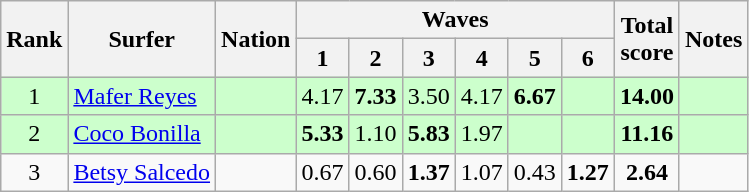<table class="wikitable sortable" style="text-align:center">
<tr>
<th rowspan=2>Rank</th>
<th rowspan=2>Surfer</th>
<th rowspan=2>Nation</th>
<th colspan=6>Waves</th>
<th rowspan=2>Total<br>score</th>
<th rowspan=2>Notes</th>
</tr>
<tr>
<th>1</th>
<th>2</th>
<th>3</th>
<th>4</th>
<th>5</th>
<th>6</th>
</tr>
<tr bgcolor=ccffcc>
<td>1</td>
<td align=left><a href='#'>Mafer Reyes</a></td>
<td align=left></td>
<td>4.17</td>
<td><strong>7.33</strong></td>
<td>3.50</td>
<td>4.17</td>
<td><strong>6.67</strong></td>
<td></td>
<td><strong>14.00</strong></td>
<td></td>
</tr>
<tr bgcolor=ccffcc>
<td>2</td>
<td align=left><a href='#'>Coco Bonilla</a></td>
<td align=left></td>
<td><strong>5.33</strong></td>
<td>1.10</td>
<td><strong>5.83</strong></td>
<td>1.97</td>
<td></td>
<td></td>
<td><strong>11.16</strong></td>
<td></td>
</tr>
<tr>
<td>3</td>
<td align=left><a href='#'>Betsy Salcedo</a></td>
<td align=left></td>
<td>0.67</td>
<td>0.60</td>
<td><strong>1.37</strong></td>
<td>1.07</td>
<td>0.43</td>
<td><strong>1.27</strong></td>
<td><strong>2.64</strong></td>
<td></td>
</tr>
</table>
